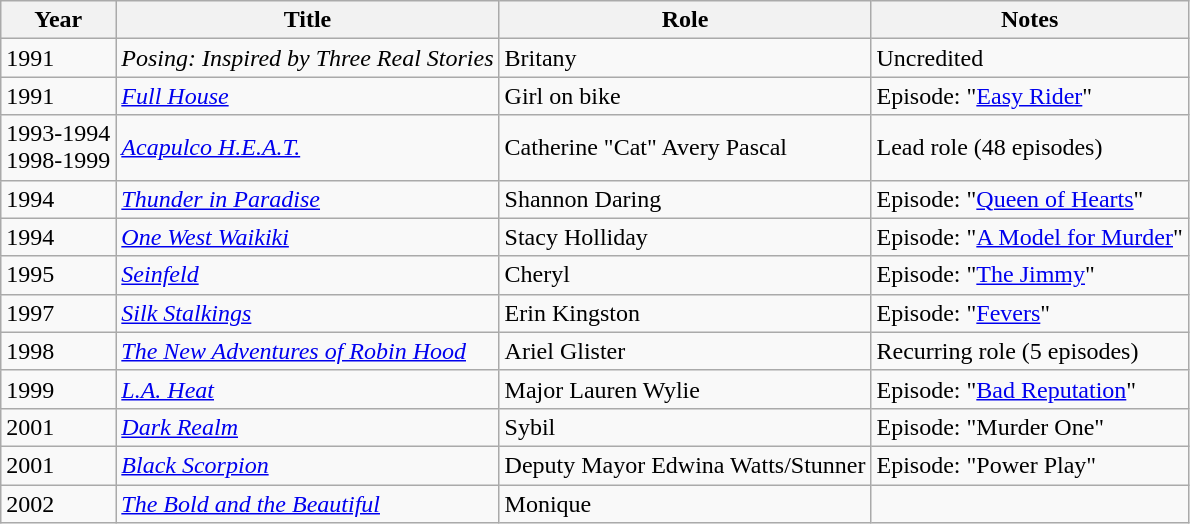<table class="wikitable sortable">
<tr>
<th>Year</th>
<th>Title</th>
<th>Role</th>
<th class="unsortable">Notes</th>
</tr>
<tr>
<td>1991</td>
<td><em>Posing: Inspired by Three Real Stories</em></td>
<td>Britany</td>
<td>Uncredited</td>
</tr>
<tr>
<td>1991</td>
<td><em><a href='#'>Full House</a></em></td>
<td>Girl on bike</td>
<td>Episode: "<a href='#'>Easy Rider</a>"</td>
</tr>
<tr>
<td>1993-1994<br>1998-1999</td>
<td><em><a href='#'>Acapulco H.E.A.T.</a></em></td>
<td>Catherine "Cat" Avery Pascal</td>
<td>Lead role (48 episodes)</td>
</tr>
<tr>
<td>1994</td>
<td><em><a href='#'>Thunder in Paradise</a></em></td>
<td>Shannon Daring</td>
<td>Episode: "<a href='#'>Queen of Hearts</a>"</td>
</tr>
<tr>
<td>1994</td>
<td><em><a href='#'>One West Waikiki</a></em></td>
<td>Stacy Holliday</td>
<td>Episode: "<a href='#'>A Model for Murder</a>"</td>
</tr>
<tr>
<td>1995</td>
<td><em><a href='#'>Seinfeld</a></em></td>
<td>Cheryl</td>
<td>Episode: "<a href='#'>The Jimmy</a>"</td>
</tr>
<tr>
<td>1997</td>
<td><em><a href='#'>Silk Stalkings</a></em></td>
<td>Erin Kingston</td>
<td>Episode: "<a href='#'>Fevers</a>"</td>
</tr>
<tr>
<td>1998</td>
<td><em><a href='#'>The New Adventures of Robin Hood</a></em></td>
<td>Ariel Glister</td>
<td>Recurring role (5 episodes)</td>
</tr>
<tr>
<td>1999</td>
<td><em><a href='#'>L.A. Heat</a></em></td>
<td>Major Lauren Wylie</td>
<td>Episode: "<a href='#'>Bad Reputation</a>"</td>
</tr>
<tr>
<td>2001</td>
<td><em><a href='#'>Dark Realm</a></em></td>
<td>Sybil</td>
<td>Episode: "Murder One"</td>
</tr>
<tr>
<td>2001</td>
<td><em><a href='#'>Black Scorpion</a></em></td>
<td>Deputy Mayor Edwina Watts/Stunner</td>
<td>Episode: "Power Play"</td>
</tr>
<tr>
<td>2002</td>
<td><em><a href='#'>The Bold and the Beautiful</a></em></td>
<td>Monique</td>
<td></td>
</tr>
</table>
